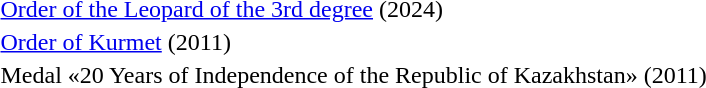<table>
<tr>
<td></td>
<td><a href='#'>Order of the Leopard of the 3rd degree</a> (2024)</td>
</tr>
<tr>
<td></td>
<td><a href='#'>Order of Kurmet</a> (2011)</td>
</tr>
<tr>
<td></td>
<td>Medal «20 Years of Independence of the Republic of Kazakhstan» (2011)</td>
</tr>
<tr>
</tr>
</table>
